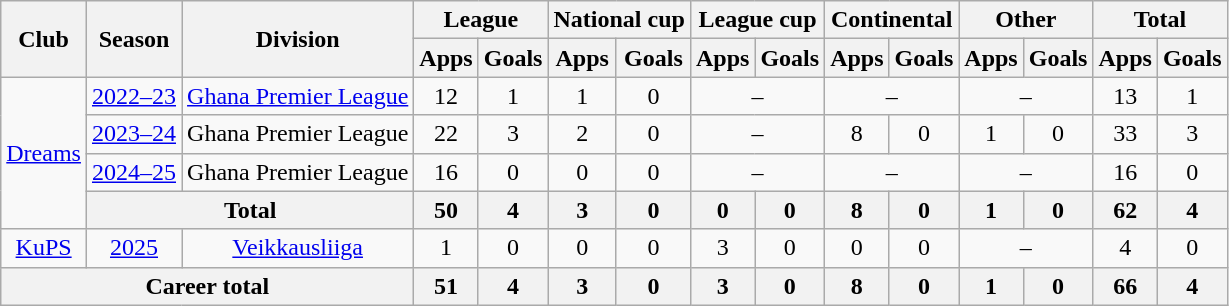<table class="wikitable" style="text-align:center">
<tr>
<th rowspan="2">Club</th>
<th rowspan="2">Season</th>
<th rowspan="2">Division</th>
<th colspan="2">League</th>
<th colspan="2">National cup</th>
<th colspan="2">League cup</th>
<th colspan="2">Continental</th>
<th colspan="2">Other</th>
<th colspan="2">Total</th>
</tr>
<tr>
<th>Apps</th>
<th>Goals</th>
<th>Apps</th>
<th>Goals</th>
<th>Apps</th>
<th>Goals</th>
<th>Apps</th>
<th>Goals</th>
<th>Apps</th>
<th>Goals</th>
<th>Apps</th>
<th>Goals</th>
</tr>
<tr>
<td rowspan=4><a href='#'>Dreams</a></td>
<td><a href='#'>2022–23</a></td>
<td><a href='#'>Ghana Premier League</a></td>
<td>12</td>
<td>1</td>
<td>1</td>
<td>0</td>
<td colspan=2>–</td>
<td colspan=2>–</td>
<td colspan=2>–</td>
<td>13</td>
<td>1</td>
</tr>
<tr>
<td><a href='#'>2023–24</a></td>
<td>Ghana Premier League</td>
<td>22</td>
<td>3</td>
<td>2</td>
<td>0</td>
<td colspan=2>–</td>
<td>8</td>
<td>0</td>
<td>1</td>
<td>0</td>
<td>33</td>
<td>3</td>
</tr>
<tr>
<td><a href='#'>2024–25</a></td>
<td>Ghana Premier League</td>
<td>16</td>
<td>0</td>
<td>0</td>
<td>0</td>
<td colspan=2>–</td>
<td colspan=2>–</td>
<td colspan=2>–</td>
<td>16</td>
<td>0</td>
</tr>
<tr>
<th colspan=2>Total</th>
<th>50</th>
<th>4</th>
<th>3</th>
<th>0</th>
<th>0</th>
<th>0</th>
<th>8</th>
<th>0</th>
<th>1</th>
<th>0</th>
<th>62</th>
<th>4</th>
</tr>
<tr>
<td><a href='#'>KuPS</a></td>
<td><a href='#'>2025</a></td>
<td><a href='#'>Veikkausliiga</a></td>
<td>1</td>
<td>0</td>
<td>0</td>
<td>0</td>
<td>3</td>
<td>0</td>
<td>0</td>
<td>0</td>
<td colspan=2>–</td>
<td>4</td>
<td>0</td>
</tr>
<tr>
<th colspan="3">Career total</th>
<th>51</th>
<th>4</th>
<th>3</th>
<th>0</th>
<th>3</th>
<th>0</th>
<th>8</th>
<th>0</th>
<th>1</th>
<th>0</th>
<th>66</th>
<th>4</th>
</tr>
</table>
